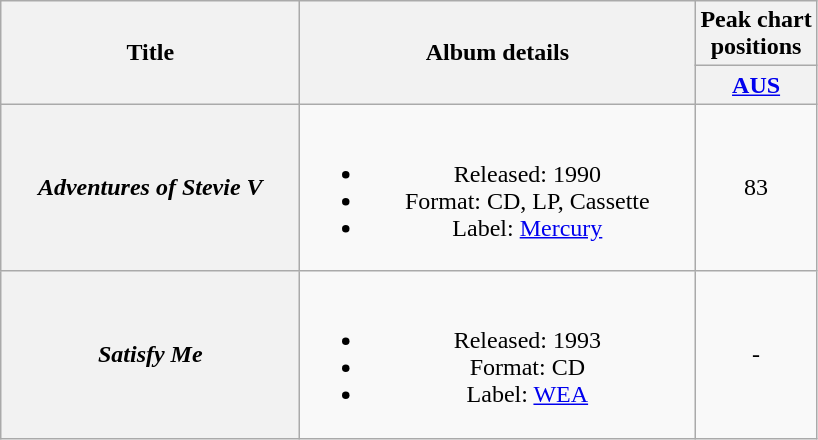<table class="wikitable plainrowheaders" style="text-align:center;" border="1">
<tr>
<th scope="col" rowspan="2" style="width:12em;">Title</th>
<th scope="col" rowspan="2" style="width:16em;">Album details</th>
<th scope="col" colspan="1">Peak chart<br>positions</th>
</tr>
<tr>
<th scope="col" style="text-align:center;"><a href='#'>AUS</a><br></th>
</tr>
<tr>
<th scope="row"><em>Adventures of Stevie V</em></th>
<td><br><ul><li>Released: 1990</li><li>Format: CD, LP, Cassette</li><li>Label: <a href='#'>Mercury</a></li></ul></td>
<td align="center">83</td>
</tr>
<tr>
<th scope="row"><em>Satisfy Me</em></th>
<td><br><ul><li>Released: 1993</li><li>Format: CD</li><li>Label: <a href='#'>WEA</a></li></ul></td>
<td align="center">-</td>
</tr>
</table>
